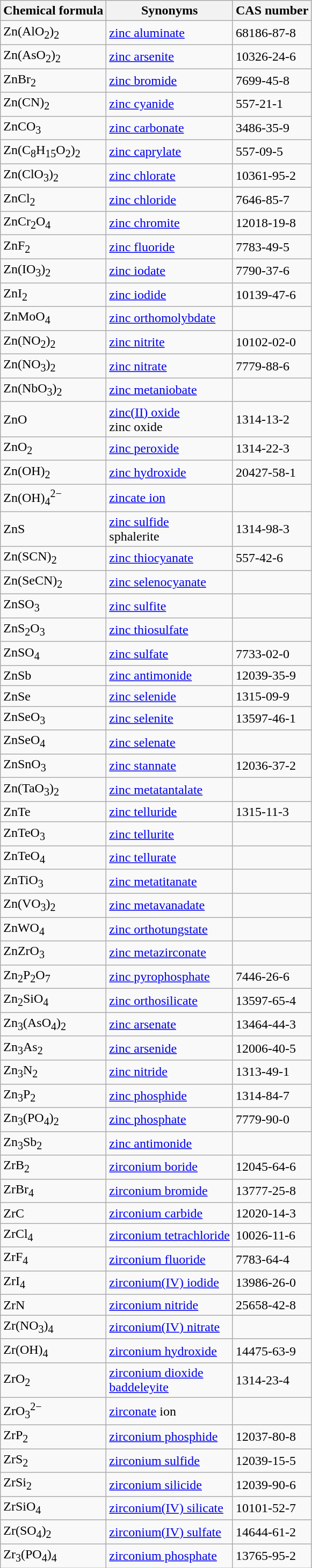<table class="wikitable sortable">
<tr>
<th>Chemical formula</th>
<th>Synonyms</th>
<th>CAS number</th>
</tr>
<tr>
<td>Zn(AlO<sub>2</sub>)<sub>2</sub></td>
<td><a href='#'>zinc aluminate</a></td>
<td>68186-87-8</td>
</tr>
<tr>
<td>Zn(AsO<sub>2</sub>)<sub>2</sub></td>
<td><a href='#'>zinc arsenite</a></td>
<td>10326-24-6</td>
</tr>
<tr>
<td>ZnBr<sub>2</sub></td>
<td><a href='#'>zinc bromide</a></td>
<td>7699-45-8</td>
</tr>
<tr>
<td>Zn(CN)<sub>2</sub></td>
<td><a href='#'>zinc cyanide</a></td>
<td>557-21-1</td>
</tr>
<tr>
<td>ZnCO<sub>3</sub></td>
<td><a href='#'>zinc carbonate</a></td>
<td>3486-35-9</td>
</tr>
<tr>
<td>Zn(C<sub>8</sub>H<sub>15</sub>O<sub>2</sub>)<sub>2</sub></td>
<td><a href='#'>zinc caprylate</a></td>
<td>557-09-5</td>
</tr>
<tr>
<td>Zn(ClO<sub>3</sub>)<sub>2</sub></td>
<td><a href='#'>zinc chlorate</a></td>
<td>10361-95-2</td>
</tr>
<tr>
<td>ZnCl<sub>2</sub></td>
<td><a href='#'>zinc chloride</a></td>
<td>7646-85-7</td>
</tr>
<tr>
<td>ZnCr<sub>2</sub>O<sub>4</sub></td>
<td><a href='#'>zinc chromite</a></td>
<td>12018-19-8</td>
</tr>
<tr>
<td>ZnF<sub>2</sub></td>
<td><a href='#'>zinc fluoride</a></td>
<td>7783-49-5</td>
</tr>
<tr>
<td>Zn(IO<sub>3</sub>)<sub>2</sub></td>
<td><a href='#'>zinc iodate</a></td>
<td>7790-37-6</td>
</tr>
<tr>
<td>ZnI<sub>2</sub></td>
<td><a href='#'>zinc iodide</a></td>
<td>10139-47-6</td>
</tr>
<tr>
<td>ZnMoO<sub>4</sub></td>
<td><a href='#'>zinc orthomolybdate</a></td>
<td></td>
</tr>
<tr>
<td>Zn(NO<sub>2</sub>)<sub>2</sub></td>
<td><a href='#'>zinc nitrite</a></td>
<td>10102-02-0</td>
</tr>
<tr>
<td>Zn(NO<sub>3</sub>)<sub>2</sub></td>
<td><a href='#'>zinc nitrate</a></td>
<td>7779-88-6</td>
</tr>
<tr>
<td>Zn(NbO<sub>3</sub>)<sub>2</sub></td>
<td><a href='#'>zinc metaniobate</a></td>
<td></td>
</tr>
<tr>
<td>ZnO</td>
<td><a href='#'>zinc(II) oxide</a> <br> zinc oxide</td>
<td>1314-13-2</td>
</tr>
<tr>
<td>ZnO<sub>2</sub></td>
<td><a href='#'>zinc peroxide</a></td>
<td>1314-22-3</td>
</tr>
<tr>
<td>Zn(OH)<sub>2</sub></td>
<td><a href='#'>zinc hydroxide</a></td>
<td>20427-58-1</td>
</tr>
<tr>
<td>Zn(OH)<sub>4</sub><sup>2−</sup></td>
<td><a href='#'>zincate ion</a></td>
<td></td>
</tr>
<tr>
<td>ZnS</td>
<td><a href='#'>zinc sulfide</a> <br> sphalerite</td>
<td>1314-98-3</td>
</tr>
<tr>
<td>Zn(SCN)<sub>2</sub></td>
<td><a href='#'>zinc thiocyanate</a></td>
<td>557-42-6</td>
</tr>
<tr>
<td>Zn(SeCN)<sub>2</sub></td>
<td><a href='#'>zinc selenocyanate</a></td>
<td></td>
</tr>
<tr>
<td>ZnSO<sub>3</sub></td>
<td><a href='#'>zinc sulfite</a></td>
<td></td>
</tr>
<tr>
<td>ZnS<sub>2</sub>O<sub>3</sub></td>
<td><a href='#'>zinc thiosulfate</a></td>
<td></td>
</tr>
<tr>
<td>ZnSO<sub>4</sub></td>
<td><a href='#'>zinc sulfate</a></td>
<td>7733-02-0</td>
</tr>
<tr>
<td>ZnSb</td>
<td><a href='#'>zinc antimonide</a></td>
<td>12039-35-9</td>
</tr>
<tr>
<td>ZnSe</td>
<td><a href='#'>zinc selenide</a></td>
<td>1315-09-9</td>
</tr>
<tr>
<td>ZnSeO<sub>3</sub></td>
<td><a href='#'>zinc selenite</a></td>
<td>13597-46-1</td>
</tr>
<tr>
<td>ZnSeO<sub>4</sub></td>
<td><a href='#'>zinc selenate</a></td>
<td></td>
</tr>
<tr>
<td>ZnSnO<sub>3</sub></td>
<td><a href='#'>zinc stannate</a></td>
<td>12036-37-2</td>
</tr>
<tr>
<td>Zn(TaO<sub>3</sub>)<sub>2</sub></td>
<td><a href='#'>zinc metatantalate</a></td>
<td></td>
</tr>
<tr>
<td>ZnTe</td>
<td><a href='#'>zinc telluride</a></td>
<td>1315-11-3</td>
</tr>
<tr>
<td>ZnTeO<sub>3</sub></td>
<td><a href='#'>zinc tellurite</a></td>
<td></td>
</tr>
<tr>
<td>ZnTeO<sub>4</sub></td>
<td><a href='#'>zinc tellurate</a></td>
<td></td>
</tr>
<tr>
<td>ZnTiO<sub>3</sub></td>
<td><a href='#'>zinc metatitanate</a></td>
<td></td>
</tr>
<tr>
<td>Zn(VO<sub>3</sub>)<sub>2</sub></td>
<td><a href='#'>zinc metavanadate</a></td>
<td></td>
</tr>
<tr>
<td>ZnWO<sub>4</sub></td>
<td><a href='#'>zinc orthotungstate</a></td>
<td></td>
</tr>
<tr>
<td>ZnZrO<sub>3</sub></td>
<td><a href='#'>zinc metazirconate</a></td>
<td></td>
</tr>
<tr>
<td>Zn<sub>2</sub>P<sub>2</sub>O<sub>7</sub></td>
<td><a href='#'>zinc pyrophosphate</a></td>
<td>7446-26-6</td>
</tr>
<tr>
<td>Zn<sub>2</sub>SiO<sub>4</sub></td>
<td><a href='#'>zinc orthosilicate</a></td>
<td>13597-65-4</td>
</tr>
<tr>
<td>Zn<sub>3</sub>(AsO<sub>4</sub>)<sub>2</sub></td>
<td><a href='#'>zinc arsenate</a></td>
<td>13464-44-3</td>
</tr>
<tr>
<td>Zn<sub>3</sub>As<sub>2</sub></td>
<td><a href='#'>zinc arsenide</a></td>
<td>12006-40-5</td>
</tr>
<tr>
<td>Zn<sub>3</sub>N<sub>2</sub></td>
<td><a href='#'>zinc nitride</a></td>
<td>1313-49-1</td>
</tr>
<tr>
<td>Zn<sub>3</sub>P<sub>2</sub></td>
<td><a href='#'>zinc phosphide</a></td>
<td>1314-84-7</td>
</tr>
<tr>
<td>Zn<sub>3</sub>(PO<sub>4</sub>)<sub>2</sub></td>
<td><a href='#'>zinc phosphate</a></td>
<td>7779-90-0</td>
</tr>
<tr>
<td>Zn<sub>3</sub>Sb<sub>2</sub></td>
<td><a href='#'>zinc antimonide</a></td>
<td></td>
</tr>
<tr>
<td>ZrB<sub>2</sub></td>
<td><a href='#'>zirconium boride</a></td>
<td>12045-64-6</td>
</tr>
<tr>
<td>ZrBr<sub>4</sub></td>
<td><a href='#'>zirconium bromide</a></td>
<td>13777-25-8</td>
</tr>
<tr>
<td>ZrC</td>
<td><a href='#'>zirconium carbide</a></td>
<td>12020-14-3</td>
</tr>
<tr>
<td>ZrCl<sub>4</sub></td>
<td><a href='#'>zirconium tetrachloride</a></td>
<td>10026-11-6</td>
</tr>
<tr>
<td>ZrF<sub>4</sub></td>
<td><a href='#'>zirconium fluoride</a></td>
<td>7783-64-4</td>
</tr>
<tr>
<td>ZrI<sub>4</sub></td>
<td><a href='#'>zirconium(IV) iodide</a></td>
<td>13986-26-0</td>
</tr>
<tr>
<td>ZrN</td>
<td><a href='#'>zirconium nitride</a></td>
<td>25658-42-8</td>
</tr>
<tr>
<td>Zr(NO<sub>3</sub>)<sub>4</sub></td>
<td><a href='#'>zirconium(IV) nitrate</a></td>
<td></td>
</tr>
<tr>
<td>Zr(OH)<sub>4</sub></td>
<td><a href='#'>zirconium hydroxide</a></td>
<td>14475-63-9</td>
</tr>
<tr>
<td>ZrO<sub>2</sub></td>
<td><a href='#'>zirconium dioxide</a> <br> <a href='#'>baddeleyite</a></td>
<td>1314-23-4</td>
</tr>
<tr>
<td>ZrO<sub>3</sub><sup>2−</sup></td>
<td><a href='#'>zirconate</a> ion</td>
<td></td>
</tr>
<tr>
<td>ZrP<sub>2</sub></td>
<td><a href='#'>zirconium phosphide</a></td>
<td>12037-80-8</td>
</tr>
<tr>
<td>ZrS<sub>2</sub></td>
<td><a href='#'>zirconium sulfide</a></td>
<td>12039-15-5</td>
</tr>
<tr>
<td>ZrSi<sub>2</sub></td>
<td><a href='#'>zirconium silicide</a></td>
<td>12039-90-6</td>
</tr>
<tr>
<td>ZrSiO<sub>4</sub></td>
<td><a href='#'>zirconium(IV) silicate</a></td>
<td>10101-52-7</td>
</tr>
<tr>
<td>Zr(SO<sub>4</sub>)<sub>2</sub></td>
<td><a href='#'>zirconium(IV) sulfate</a></td>
<td>14644-61-2</td>
</tr>
<tr>
<td>Zr<sub>3</sub>(PO<sub>4</sub>)<sub>4</sub></td>
<td><a href='#'>zirconium phosphate</a></td>
<td>13765-95-2</td>
</tr>
</table>
